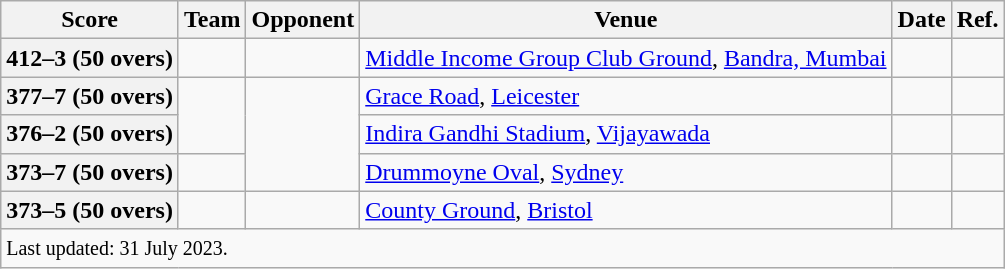<table class="wikitable">
<tr>
<th>Score</th>
<th>Team</th>
<th>Opponent</th>
<th>Venue</th>
<th>Date</th>
<th>Ref.</th>
</tr>
<tr>
<th>412–3 (50 overs)</th>
<td></td>
<td></td>
<td><a href='#'>Middle Income Group Club Ground</a>, <a href='#'>Bandra, Mumbai</a></td>
<td></td>
<td></td>
</tr>
<tr>
<th>377–7 (50 overs)</th>
<td rowspan=2></td>
<td rowspan=3></td>
<td><a href='#'>Grace Road</a>, <a href='#'>Leicester</a></td>
<td></td>
<td></td>
</tr>
<tr>
<th>376–2 (50 overs)</th>
<td><a href='#'>Indira Gandhi Stadium</a>, <a href='#'>Vijayawada</a></td>
<td></td>
<td></td>
</tr>
<tr>
<th>373–7 (50 overs)</th>
<td></td>
<td><a href='#'>Drummoyne Oval</a>, <a href='#'>Sydney</a></td>
<td></td>
<td></td>
</tr>
<tr>
<th>373–5 (50 overs)</th>
<td></td>
<td></td>
<td><a href='#'>County Ground</a>, <a href='#'>Bristol</a></td>
<td></td>
<td></td>
</tr>
<tr>
<td colspan="6"><small>Last updated: 31 July 2023.</small></td>
</tr>
</table>
